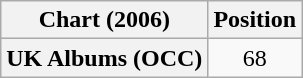<table class="wikitable plainrowheaders" style="text-align:center">
<tr>
<th scope="col">Chart (2006)</th>
<th scope="col">Position</th>
</tr>
<tr>
<th scope="row">UK Albums (OCC)</th>
<td>68</td>
</tr>
</table>
